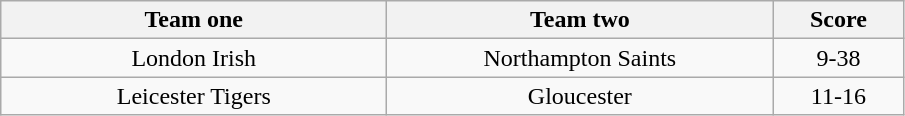<table class="wikitable" style="text-align: center">
<tr>
<th width=250>Team one</th>
<th width=250>Team two</th>
<th width=80>Score</th>
</tr>
<tr>
<td>London Irish</td>
<td>Northampton Saints</td>
<td>9-38</td>
</tr>
<tr>
<td>Leicester Tigers</td>
<td>Gloucester</td>
<td>11-16</td>
</tr>
</table>
